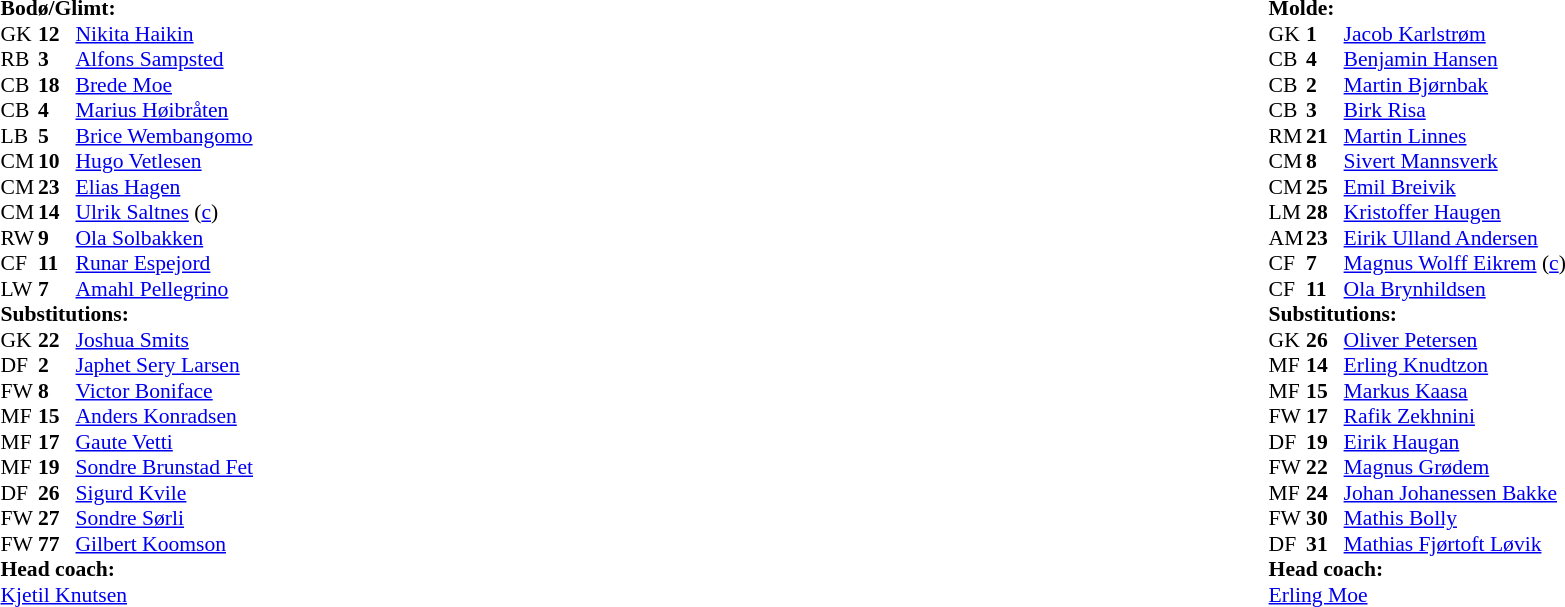<table width=100%>
<tr>
<td valign=top width=50%><br><table style=font-size:90% cellspacing=0 cellpadding=0>
<tr>
<td colspan="4"><strong>Bodø/Glimt:</strong></td>
</tr>
<tr>
<th width=25></th>
<th width=25></th>
</tr>
<tr>
<td>GK</td>
<td><strong>12</strong></td>
<td> <a href='#'>Nikita Haikin</a></td>
<td> </td>
<td></td>
</tr>
<tr>
<td>RB</td>
<td><strong>3</strong></td>
<td> <a href='#'>Alfons Sampsted</a></td>
</tr>
<tr>
<td>CB</td>
<td><strong>18</strong></td>
<td> <a href='#'>Brede Moe</a></td>
</tr>
<tr>
<td>CB</td>
<td><strong>4</strong></td>
<td> <a href='#'>Marius Høibråten</a></td>
</tr>
<tr>
<td>LB</td>
<td><strong>5</strong></td>
<td> <a href='#'>Brice Wembangomo</a></td>
<td></td>
<td></td>
</tr>
<tr>
<td>CM</td>
<td><strong>10</strong></td>
<td> <a href='#'>Hugo Vetlesen</a></td>
<td></td>
<td></td>
</tr>
<tr>
<td>CM</td>
<td><strong>23</strong></td>
<td> <a href='#'>Elias Hagen</a></td>
<td></td>
<td></td>
</tr>
<tr>
<td>CM</td>
<td><strong>14</strong></td>
<td> <a href='#'>Ulrik Saltnes</a> (<a href='#'>c</a>)</td>
</tr>
<tr>
<td>RW</td>
<td><strong>9</strong></td>
<td> <a href='#'>Ola Solbakken</a></td>
</tr>
<tr>
<td>CF</td>
<td><strong>11</strong></td>
<td> <a href='#'>Runar Espejord</a></td>
<td></td>
<td></td>
</tr>
<tr>
<td>LW</td>
<td><strong>7</strong></td>
<td> <a href='#'>Amahl Pellegrino</a></td>
<td></td>
<td></td>
</tr>
<tr>
<td colspan=3><strong>Substitutions:</strong></td>
</tr>
<tr>
<td>GK</td>
<td><strong>22</strong></td>
<td> <a href='#'>Joshua Smits</a></td>
</tr>
<tr>
<td>DF</td>
<td><strong>2</strong></td>
<td> <a href='#'>Japhet Sery Larsen</a></td>
</tr>
<tr>
<td>FW</td>
<td><strong>8</strong></td>
<td> <a href='#'>Victor Boniface</a></td>
<td></td>
<td></td>
</tr>
<tr>
<td>MF</td>
<td><strong>15</strong></td>
<td> <a href='#'>Anders Konradsen</a></td>
</tr>
<tr>
<td>MF</td>
<td><strong>17</strong></td>
<td> <a href='#'>Gaute Vetti</a></td>
<td></td>
<td></td>
</tr>
<tr>
<td>MF</td>
<td><strong>19</strong></td>
<td> <a href='#'>Sondre Brunstad Fet</a></td>
<td></td>
<td></td>
</tr>
<tr>
<td>DF</td>
<td><strong>26</strong></td>
<td> <a href='#'>Sigurd Kvile</a></td>
</tr>
<tr>
<td>FW</td>
<td><strong>27</strong></td>
<td> <a href='#'>Sondre Sørli</a></td>
<td></td>
<td></td>
</tr>
<tr>
<td>FW</td>
<td><strong>77</strong></td>
<td> <a href='#'>Gilbert Koomson</a></td>
<td></td>
<td></td>
</tr>
<tr>
<td colspan=3><strong>Head coach:</strong></td>
</tr>
<tr>
<td colspan=4> <a href='#'>Kjetil Knutsen</a></td>
</tr>
</table>
</td>
<td valign="top" width="50%"><br><table style="font-size: 90%" cellspacing="0" cellpadding="0" align=center>
<tr>
<td colspan="4"><strong>Molde:</strong></td>
</tr>
<tr>
<th width=25></th>
<th width=25></th>
</tr>
<tr>
<td>GK</td>
<td><strong>1</strong></td>
<td> <a href='#'>Jacob Karlstrøm</a></td>
</tr>
<tr>
<td>CB</td>
<td><strong>4</strong></td>
<td> <a href='#'>Benjamin Hansen</a></td>
<td> </td>
<td></td>
</tr>
<tr>
<td>CB</td>
<td><strong>2</strong></td>
<td> <a href='#'>Martin Bjørnbak</a></td>
</tr>
<tr>
<td>CB</td>
<td><strong>3</strong></td>
<td> <a href='#'>Birk Risa</a></td>
</tr>
<tr>
<td>RM</td>
<td><strong>21</strong></td>
<td> <a href='#'>Martin Linnes</a></td>
</tr>
<tr>
<td>CM</td>
<td><strong>8</strong></td>
<td> <a href='#'>Sivert Mannsverk</a></td>
</tr>
<tr>
<td>CM</td>
<td><strong>25</strong></td>
<td> <a href='#'>Emil Breivik</a></td>
<td></td>
<td></td>
</tr>
<tr>
<td>LM</td>
<td><strong>28</strong></td>
<td> <a href='#'>Kristoffer Haugen</a></td>
<td></td>
<td></td>
</tr>
<tr>
<td>AM</td>
<td><strong>23</strong></td>
<td> <a href='#'>Eirik Ulland Andersen</a></td>
<td></td>
<td></td>
</tr>
<tr>
<td>CF</td>
<td><strong>7</strong></td>
<td> <a href='#'>Magnus Wolff Eikrem</a> (<a href='#'>c</a>)</td>
<td></td>
<td></td>
</tr>
<tr>
<td>CF</td>
<td><strong>11</strong></td>
<td> <a href='#'>Ola Brynhildsen</a></td>
<td></td>
<td></td>
</tr>
<tr>
<td colspan=3><strong>Substitutions:</strong></td>
</tr>
<tr>
<td>GK</td>
<td><strong>26</strong></td>
<td> <a href='#'>Oliver Petersen</a></td>
</tr>
<tr>
<td>MF</td>
<td><strong>14</strong></td>
<td> <a href='#'>Erling Knudtzon</a></td>
<td></td>
<td></td>
</tr>
<tr>
<td>MF</td>
<td><strong>15</strong></td>
<td> <a href='#'>Markus Kaasa</a></td>
<td></td>
<td></td>
</tr>
<tr>
<td>FW</td>
<td><strong>17</strong></td>
<td> <a href='#'>Rafik Zekhnini</a></td>
<td></td>
<td></td>
</tr>
<tr>
<td>DF</td>
<td><strong>19</strong></td>
<td> <a href='#'>Eirik Haugan</a></td>
</tr>
<tr>
<td>FW</td>
<td><strong>22</strong></td>
<td> <a href='#'>Magnus Grødem</a></td>
<td></td>
<td></td>
</tr>
<tr>
<td>MF</td>
<td><strong>24</strong></td>
<td> <a href='#'>Johan Johanessen Bakke</a></td>
</tr>
<tr>
<td>FW</td>
<td><strong>30</strong></td>
<td> <a href='#'>Mathis Bolly</a></td>
</tr>
<tr>
<td>DF</td>
<td><strong>31</strong></td>
<td> <a href='#'>Mathias Fjørtoft Løvik</a></td>
</tr>
<tr>
<td colspan=3><strong>Head coach:</strong></td>
</tr>
<tr>
<td colspan=4> <a href='#'>Erling Moe</a></td>
</tr>
</table>
</td>
</tr>
</table>
